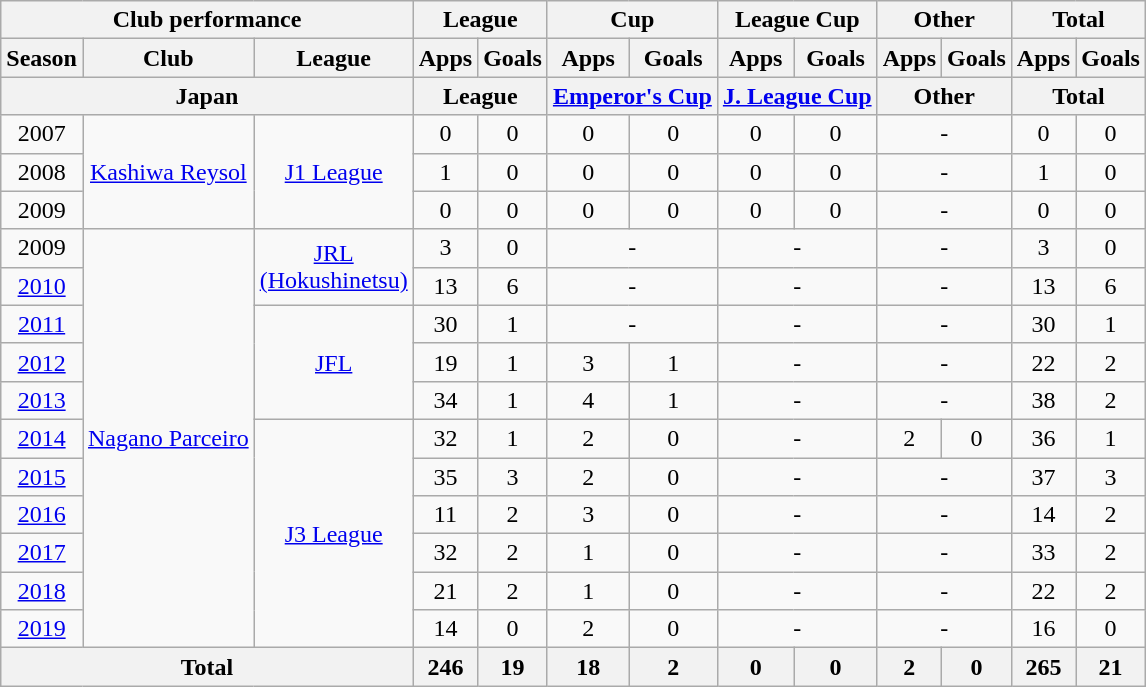<table class="wikitable" style="text-align:center;">
<tr>
<th colspan=3>Club performance</th>
<th colspan=2>League</th>
<th colspan=2>Cup</th>
<th colspan=2>League Cup</th>
<th colspan=2>Other</th>
<th colspan=2>Total</th>
</tr>
<tr>
<th>Season</th>
<th>Club</th>
<th>League</th>
<th>Apps</th>
<th>Goals</th>
<th>Apps</th>
<th>Goals</th>
<th>Apps</th>
<th>Goals</th>
<th>Apps</th>
<th>Goals</th>
<th>Apps</th>
<th>Goals</th>
</tr>
<tr>
<th colspan=3>Japan</th>
<th colspan=2>League</th>
<th colspan=2><a href='#'>Emperor's Cup</a></th>
<th colspan=2><a href='#'>J. League Cup</a></th>
<th colspan=2>Other</th>
<th colspan=2>Total</th>
</tr>
<tr>
<td>2007</td>
<td rowspan="3"><a href='#'>Kashiwa Reysol</a></td>
<td rowspan="3"><a href='#'>J1 League</a></td>
<td>0</td>
<td>0</td>
<td>0</td>
<td>0</td>
<td>0</td>
<td>0</td>
<td colspan="2">-</td>
<td>0</td>
<td>0</td>
</tr>
<tr>
<td>2008</td>
<td>1</td>
<td>0</td>
<td>0</td>
<td>0</td>
<td>0</td>
<td>0</td>
<td colspan="2">-</td>
<td>1</td>
<td>0</td>
</tr>
<tr>
<td>2009</td>
<td>0</td>
<td>0</td>
<td>0</td>
<td>0</td>
<td>0</td>
<td>0</td>
<td colspan="2">-</td>
<td>0</td>
<td>0</td>
</tr>
<tr>
<td>2009</td>
<td rowspan="11"><a href='#'>Nagano Parceiro</a></td>
<td rowspan="2"><a href='#'>JRL<br>(Hokushinetsu)</a></td>
<td>3</td>
<td>0</td>
<td colspan="2">-</td>
<td colspan="2">-</td>
<td colspan="2">-</td>
<td>3</td>
<td>0</td>
</tr>
<tr>
<td><a href='#'>2010</a></td>
<td>13</td>
<td>6</td>
<td colspan="2">-</td>
<td colspan="2">-</td>
<td colspan="2">-</td>
<td>13</td>
<td>6</td>
</tr>
<tr>
<td><a href='#'>2011</a></td>
<td rowspan="3"><a href='#'>JFL</a></td>
<td>30</td>
<td>1</td>
<td colspan="2">-</td>
<td colspan="2">-</td>
<td colspan="2">-</td>
<td>30</td>
<td>1</td>
</tr>
<tr>
<td><a href='#'>2012</a></td>
<td>19</td>
<td>1</td>
<td>3</td>
<td>1</td>
<td colspan="2">-</td>
<td colspan="2">-</td>
<td>22</td>
<td>2</td>
</tr>
<tr>
<td><a href='#'>2013</a></td>
<td>34</td>
<td>1</td>
<td>4</td>
<td>1</td>
<td colspan="2">-</td>
<td colspan="2">-</td>
<td>38</td>
<td>2</td>
</tr>
<tr>
<td><a href='#'>2014</a></td>
<td rowspan="6"><a href='#'>J3 League</a></td>
<td>32</td>
<td>1</td>
<td>2</td>
<td>0</td>
<td colspan="2">-</td>
<td>2</td>
<td>0</td>
<td>36</td>
<td>1</td>
</tr>
<tr>
<td><a href='#'>2015</a></td>
<td>35</td>
<td>3</td>
<td>2</td>
<td>0</td>
<td colspan="2">-</td>
<td colspan="2">-</td>
<td>37</td>
<td>3</td>
</tr>
<tr>
<td><a href='#'>2016</a></td>
<td>11</td>
<td>2</td>
<td>3</td>
<td>0</td>
<td colspan="2">-</td>
<td colspan="2">-</td>
<td>14</td>
<td>2</td>
</tr>
<tr>
<td><a href='#'>2017</a></td>
<td>32</td>
<td>2</td>
<td>1</td>
<td>0</td>
<td colspan="2">-</td>
<td colspan="2">-</td>
<td>33</td>
<td>2</td>
</tr>
<tr>
<td><a href='#'>2018</a></td>
<td>21</td>
<td>2</td>
<td>1</td>
<td>0</td>
<td colspan="2">-</td>
<td colspan="2">-</td>
<td>22</td>
<td>2</td>
</tr>
<tr>
<td><a href='#'>2019</a></td>
<td>14</td>
<td>0</td>
<td>2</td>
<td>0</td>
<td colspan="2">-</td>
<td colspan="2">-</td>
<td>16</td>
<td>0</td>
</tr>
<tr>
<th colspan=3>Total</th>
<th>246</th>
<th>19</th>
<th>18</th>
<th>2</th>
<th>0</th>
<th>0</th>
<th>2</th>
<th>0</th>
<th>265</th>
<th>21</th>
</tr>
</table>
